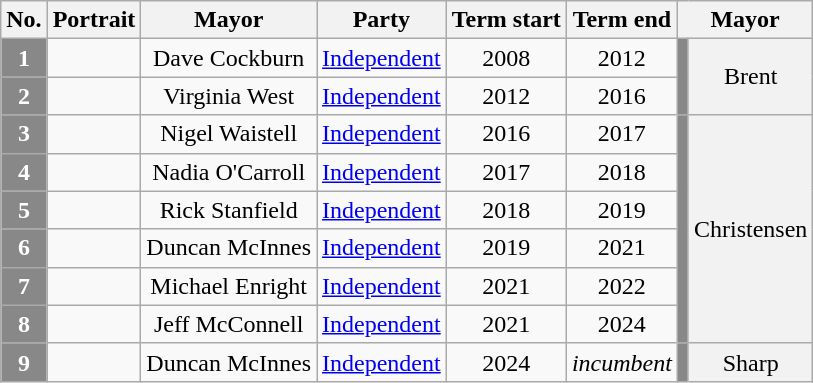<table class="wikitable">
<tr>
<th>No.</th>
<th>Portrait</th>
<th>Mayor</th>
<th>Party</th>
<th>Term start</th>
<th>Term end</th>
<th colspan="3">Mayor</th>
</tr>
<tr>
<th style="background:#888888; color:white">1</th>
<td align="center"></td>
<td align="center">Dave Cockburn</td>
<td align="center"><a href='#'>Independent</a></td>
<td align="center">2008</td>
<td align="center">2012</td>
<td rowspan="2" style="background-color:#888888; border-bottom:solid 0 gray"></td>
<th rowspan="2" style="font-weight:normal">Brent <br> <small></small></th>
</tr>
<tr>
<th style="background:#888888; color:white">2</th>
<td align="center"></td>
<td align="center">Virginia West</td>
<td align="center"><a href='#'>Independent</a></td>
<td align="center">2012</td>
<td align="center">2016</td>
</tr>
<tr>
<th style="background:#888888; color:white">3</th>
<td align="center"></td>
<td align="center">Nigel Waistell</td>
<td align="center"><a href='#'>Independent</a></td>
<td align="center">2016</td>
<td align="center">2017</td>
<td rowspan="6" style="background-color:#888888; border-bottom:solid 0 gray"></td>
<th rowspan="6" style="font-weight:normal">Christensen <br> <small></small></th>
</tr>
<tr>
<th style="background:#888888; color:white">4</th>
<td align="center"></td>
<td align="center">Nadia O'Carroll</td>
<td align="center"><a href='#'>Independent</a></td>
<td align="center">2017</td>
<td align="center">2018</td>
</tr>
<tr>
<th style="background:#888888; color:white">5</th>
<td align="center"></td>
<td align="center">Rick Stanfield</td>
<td align="center"><a href='#'>Independent</a></td>
<td align="center">2018</td>
<td align="center">2019</td>
</tr>
<tr>
<th style="background:#888888; color:white">6</th>
<td align="center"></td>
<td align="center">Duncan McInnes</td>
<td align="center"><a href='#'>Independent</a></td>
<td align="center">2019</td>
<td align="center">2021</td>
</tr>
<tr>
<th style="background:#888888; color:white">7</th>
<td align="center"></td>
<td align="center">Michael Enright</td>
<td align="center"><a href='#'>Independent</a></td>
<td align="center">2021</td>
<td align="center">2022</td>
</tr>
<tr>
<th style="background:#888888; color:white">8</th>
<td align="center"></td>
<td align="center">Jeff McConnell</td>
<td align="center"><a href='#'>Independent</a></td>
<td align="center">2021</td>
<td align="center">2024</td>
</tr>
<tr>
<th style="background:#888888; color:white">9</th>
<td align="center"></td>
<td align="center">Duncan McInnes</td>
<td align="center"><a href='#'>Independent</a></td>
<td align="center">2024</td>
<td align="center"><em>incumbent</em></td>
<td rowspan="1" style="background-color:#888888; border-bottom:solid 0 gray"></td>
<th rowspan="1" style="font-weight:normal">Sharp <br> <small></small></th>
</tr>
</table>
